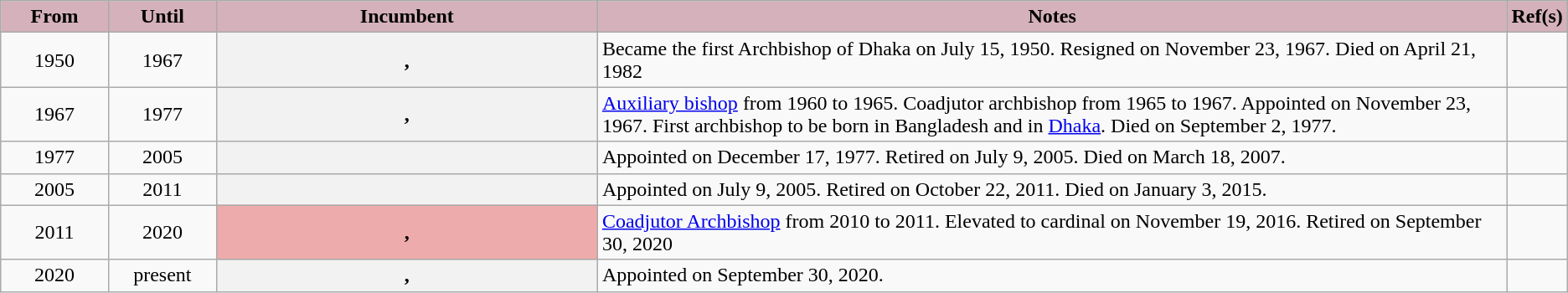<table class="wikitable sortable plainrowheaders" style="text-align:center;">
<tr>
<th scope="col" style="background-color: #D4B1BB; width: 7%">From</th>
<th scope="col" style="background-color: #D4B1BB; width: 7%">Until</th>
<th scope="col" style="background-color: #D4B1BB; width: 25%">Incumbent</th>
<th scope="col" style="background-color: #D4B1BB; width: 60%" class="unsortable">Notes</th>
<th scope="col" style="background-color: #D4B1BB" class="unsortable">Ref(s)</th>
</tr>
<tr>
<td>1950</td>
<td>1967</td>
<th scope="row">, </th>
<td style="text-align:left">Became the first Archbishop of Dhaka on July 15, 1950. Resigned on November 23, 1967. Died on April 21, 1982</td>
<td></td>
</tr>
<tr>
<td>1967</td>
<td>1977</td>
<th scope="row">, </th>
<td style="text-align:left"><a href='#'>Auxiliary bishop</a> from 1960 to 1965. Coadjutor archbishop from 1965 to 1967. Appointed on November 23, 1967. First archbishop to be born in Bangladesh and in <a href='#'>Dhaka</a>. Died on September 2, 1977.</td>
<td></td>
</tr>
<tr>
<td>1977</td>
<td>2005</td>
<th scope="row"></th>
<td style="text-align:left">Appointed on December 17, 1977. Retired on July 9, 2005. Died on March 18, 2007.</td>
<td></td>
</tr>
<tr>
<td>2005</td>
<td>2011</td>
<th scope="row"></th>
<td style="text-align:left">Appointed on July 9, 2005. Retired on October 22, 2011. Died on January 3, 2015.</td>
<td></td>
</tr>
<tr>
<td>2011</td>
<td>2020</td>
<th scope="row" style="background-color: #eeabab">, </th>
<td style="text-align:left"><a href='#'>Coadjutor Archbishop</a> from 2010 to 2011. Elevated to cardinal on November 19, 2016. Retired on September 30, 2020</td>
<td></td>
</tr>
<tr>
<td>2020</td>
<td>present</td>
<th scope="row">, </th>
<td style="text-align:left">Appointed on September 30, 2020.</td>
<td></td>
</tr>
</table>
